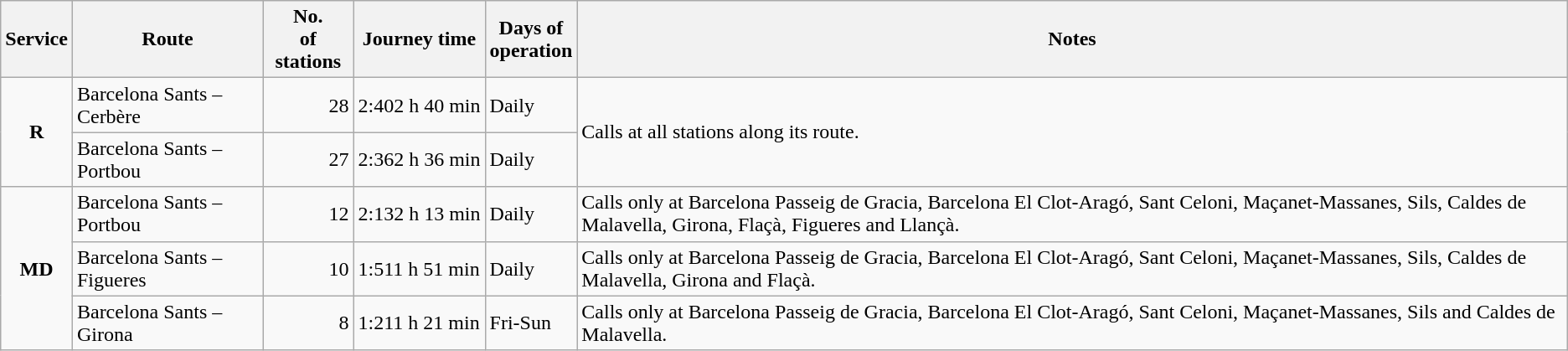<table class="wikitable sortable">
<tr>
<th>Service</th>
<th>Route</th>
<th>No.<br> of stations</th>
<th>Journey time</th>
<th>Days of<br> operation</th>
<th class=unsortable>Notes</th>
</tr>
<tr>
<td rowspan=2 align=center><strong>R</strong></td>
<td>Barcelona Sants – Cerbère</td>
<td align=right>28</td>
<td><span>2:40</span>2 h 40 min</td>
<td>Daily</td>
<td rowspan=2>Calls at all stations along its route.</td>
</tr>
<tr>
<td>Barcelona Sants – Portbou</td>
<td align=right>27</td>
<td><span>2:36</span>2 h 36 min</td>
<td>Daily</td>
</tr>
<tr>
<td rowspan=3 align=center><strong>MD</strong></td>
<td>Barcelona Sants – Portbou</td>
<td align=right>12</td>
<td><span>2:13</span>2 h 13 min</td>
<td>Daily</td>
<td>Calls only at Barcelona Passeig de Gracia, Barcelona El Clot-Aragó, Sant Celoni, Maçanet-Massanes, Sils, Caldes de Malavella, Girona, Flaçà, Figueres and Llançà.</td>
</tr>
<tr>
<td>Barcelona Sants – Figueres</td>
<td align=right>10</td>
<td><span>1:51</span>1 h 51 min</td>
<td>Daily</td>
<td>Calls only at Barcelona Passeig de Gracia, Barcelona El Clot-Aragó, Sant Celoni, Maçanet-Massanes, Sils, Caldes de Malavella, Girona and Flaçà.</td>
</tr>
<tr>
<td>Barcelona Sants – Girona</td>
<td align=right>8</td>
<td><span>1:21</span>1 h 21 min</td>
<td>Fri-Sun</td>
<td>Calls only at Barcelona Passeig de Gracia, Barcelona El Clot-Aragó, Sant Celoni, Maçanet-Massanes, Sils and Caldes de Malavella.</td>
</tr>
</table>
